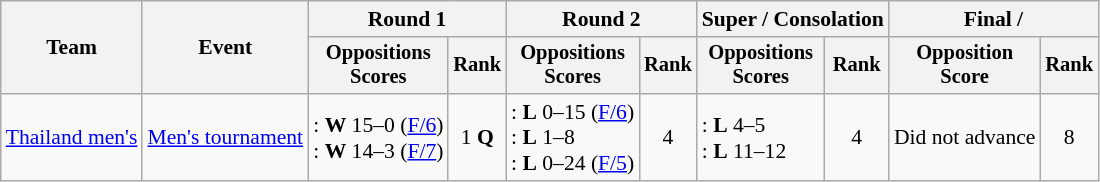<table class=wikitable style="font-size:90%; text-align:center;">
<tr>
<th rowspan=2>Team</th>
<th rowspan=2>Event</th>
<th colspan=2>Round 1</th>
<th colspan=2>Round 2</th>
<th colspan=2>Super / Consolation</th>
<th colspan=2>Final / </th>
</tr>
<tr style=font-size:95%>
<th>Oppositions<br>Scores</th>
<th>Rank</th>
<th>Oppositions<br>Scores</th>
<th>Rank</th>
<th>Oppositions<br>Scores</th>
<th>Rank</th>
<th>Opposition<br>Score</th>
<th>Rank</th>
</tr>
<tr>
<td align=left><a href='#'>Thailand men's</a></td>
<td align=left><a href='#'>Men's tournament</a></td>
<td align=left>: <strong>W</strong> 15–0 (<a href='#'>F/6</a>)<br>: <strong>W</strong> 14–3 (<a href='#'>F/7</a>)</td>
<td>1 <strong>Q</strong></td>
<td align=left>: <strong>L</strong> 0–15 (<a href='#'>F/6</a>)<br>: <strong>L</strong> 1–8<br>: <strong>L</strong> 0–24 (<a href='#'>F/5</a>)</td>
<td>4</td>
<td align=left>: <strong>L</strong> 4–5<br>: <strong>L</strong> 11–12</td>
<td>4</td>
<td>Did not advance</td>
<td>8</td>
</tr>
</table>
